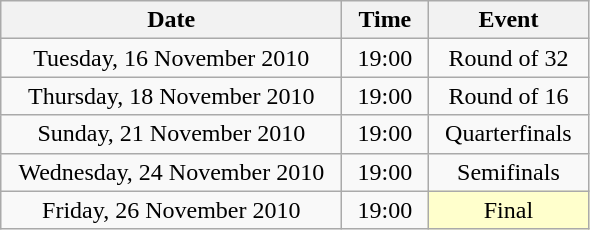<table class = "wikitable" style="text-align:center;">
<tr>
<th width=220>Date</th>
<th width=50>Time</th>
<th width=100>Event</th>
</tr>
<tr>
<td>Tuesday, 16 November 2010</td>
<td>19:00</td>
<td>Round of 32</td>
</tr>
<tr>
<td>Thursday, 18 November 2010</td>
<td>19:00</td>
<td>Round of 16</td>
</tr>
<tr>
<td>Sunday, 21 November 2010</td>
<td>19:00</td>
<td>Quarterfinals</td>
</tr>
<tr>
<td>Wednesday, 24 November 2010</td>
<td>19:00</td>
<td>Semifinals</td>
</tr>
<tr>
<td>Friday, 26 November 2010</td>
<td>19:00</td>
<td bgcolor=ffffcc>Final</td>
</tr>
</table>
